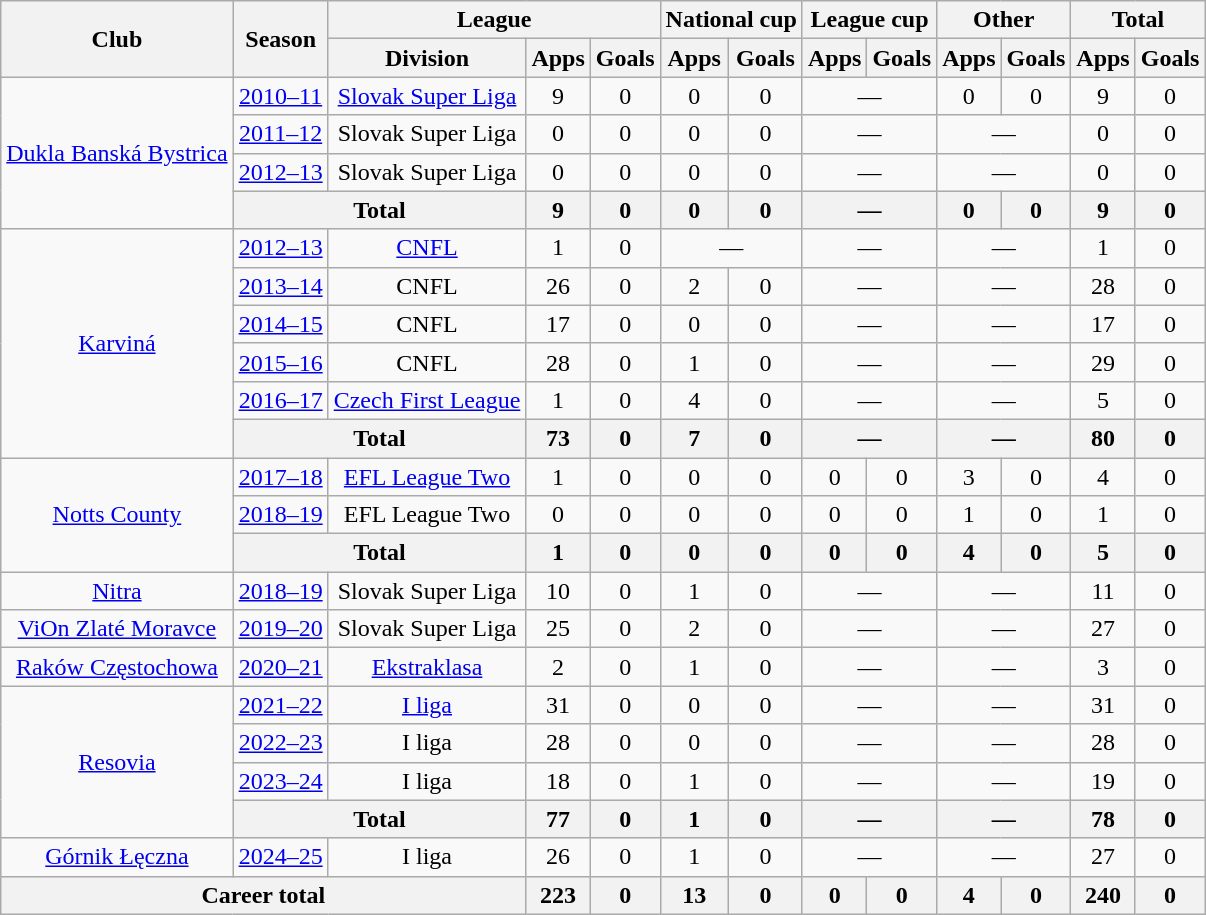<table class="wikitable" style="text-align: center;">
<tr>
<th rowspan="2">Club</th>
<th rowspan="2">Season</th>
<th colspan="3">League</th>
<th colspan="2">National cup</th>
<th colspan="2">League cup</th>
<th colspan="2">Other</th>
<th colspan="2">Total</th>
</tr>
<tr>
<th>Division</th>
<th>Apps</th>
<th>Goals</th>
<th>Apps</th>
<th>Goals</th>
<th>Apps</th>
<th>Goals</th>
<th>Apps</th>
<th>Goals</th>
<th>Apps</th>
<th>Goals</th>
</tr>
<tr>
<td rowspan="4"><a href='#'>Dukla Banská Bystrica</a></td>
<td><a href='#'>2010–11</a></td>
<td><a href='#'>Slovak Super Liga</a></td>
<td>9</td>
<td>0</td>
<td>0</td>
<td>0</td>
<td colspan="2">—</td>
<td>0</td>
<td>0</td>
<td>9</td>
<td>0</td>
</tr>
<tr>
<td><a href='#'>2011–12</a></td>
<td>Slovak Super Liga</td>
<td>0</td>
<td>0</td>
<td>0</td>
<td>0</td>
<td colspan="2">—</td>
<td colspan="2">—</td>
<td>0</td>
<td>0</td>
</tr>
<tr>
<td><a href='#'>2012–13</a></td>
<td>Slovak Super Liga</td>
<td>0</td>
<td>0</td>
<td>0</td>
<td>0</td>
<td colspan="2">—</td>
<td colspan="2">—</td>
<td>0</td>
<td>0</td>
</tr>
<tr>
<th colspan="2">Total</th>
<th>9</th>
<th>0</th>
<th>0</th>
<th>0</th>
<th colspan="2">—</th>
<th>0</th>
<th>0</th>
<th>9</th>
<th>0</th>
</tr>
<tr>
<td rowspan="6"><a href='#'>Karviná</a></td>
<td><a href='#'>2012–13</a></td>
<td><a href='#'>CNFL</a></td>
<td>1</td>
<td>0</td>
<td colspan="2">—</td>
<td colspan="2">—</td>
<td colspan="2">—</td>
<td>1</td>
<td>0</td>
</tr>
<tr>
<td><a href='#'>2013–14</a></td>
<td>CNFL</td>
<td>26</td>
<td>0</td>
<td>2</td>
<td>0</td>
<td colspan="2">—</td>
<td colspan="2">—</td>
<td>28</td>
<td>0</td>
</tr>
<tr>
<td><a href='#'>2014–15</a></td>
<td>CNFL</td>
<td>17</td>
<td>0</td>
<td>0</td>
<td>0</td>
<td colspan="2">—</td>
<td colspan="2">—</td>
<td>17</td>
<td>0</td>
</tr>
<tr>
<td><a href='#'>2015–16</a></td>
<td>CNFL</td>
<td>28</td>
<td>0</td>
<td>1</td>
<td>0</td>
<td colspan="2">—</td>
<td colspan="2">—</td>
<td>29</td>
<td>0</td>
</tr>
<tr>
<td><a href='#'>2016–17</a></td>
<td><a href='#'>Czech First League</a></td>
<td>1</td>
<td>0</td>
<td>4</td>
<td>0</td>
<td colspan="2">—</td>
<td colspan="2">—</td>
<td>5</td>
<td>0</td>
</tr>
<tr>
<th colspan="2">Total</th>
<th>73</th>
<th>0</th>
<th>7</th>
<th>0</th>
<th colspan="2">—</th>
<th colspan="2">—</th>
<th>80</th>
<th>0</th>
</tr>
<tr>
<td rowspan="3"><a href='#'>Notts County</a></td>
<td><a href='#'>2017–18</a></td>
<td><a href='#'>EFL League Two</a></td>
<td>1</td>
<td>0</td>
<td>0</td>
<td>0</td>
<td>0</td>
<td>0</td>
<td>3</td>
<td>0</td>
<td>4</td>
<td>0</td>
</tr>
<tr>
<td><a href='#'>2018–19</a></td>
<td>EFL League Two</td>
<td>0</td>
<td>0</td>
<td>0</td>
<td>0</td>
<td>0</td>
<td>0</td>
<td>1</td>
<td>0</td>
<td>1</td>
<td>0</td>
</tr>
<tr>
<th colspan="2">Total</th>
<th>1</th>
<th>0</th>
<th>0</th>
<th>0</th>
<th>0</th>
<th>0</th>
<th>4</th>
<th>0</th>
<th>5</th>
<th>0</th>
</tr>
<tr>
<td><a href='#'>Nitra</a></td>
<td><a href='#'>2018–19</a></td>
<td>Slovak Super Liga</td>
<td>10</td>
<td>0</td>
<td>1</td>
<td>0</td>
<td colspan="2">—</td>
<td colspan="2">—</td>
<td>11</td>
<td>0</td>
</tr>
<tr>
<td><a href='#'>ViOn Zlaté Moravce</a></td>
<td><a href='#'>2019–20</a></td>
<td>Slovak Super Liga</td>
<td>25</td>
<td>0</td>
<td>2</td>
<td>0</td>
<td colspan="2">—</td>
<td colspan="2">—</td>
<td>27</td>
<td>0</td>
</tr>
<tr>
<td><a href='#'>Raków Częstochowa</a></td>
<td><a href='#'>2020–21</a></td>
<td><a href='#'>Ekstraklasa</a></td>
<td>2</td>
<td>0</td>
<td>1</td>
<td>0</td>
<td colspan="2">—</td>
<td colspan="2">—</td>
<td>3</td>
<td>0</td>
</tr>
<tr>
<td rowspan="4"><a href='#'>Resovia</a></td>
<td><a href='#'>2021–22</a></td>
<td><a href='#'>I liga</a></td>
<td>31</td>
<td>0</td>
<td>0</td>
<td>0</td>
<td colspan="2">—</td>
<td colspan="2">—</td>
<td>31</td>
<td>0</td>
</tr>
<tr>
<td><a href='#'>2022–23</a></td>
<td>I liga</td>
<td>28</td>
<td>0</td>
<td>0</td>
<td>0</td>
<td colspan="2">—</td>
<td colspan="2">—</td>
<td>28</td>
<td>0</td>
</tr>
<tr>
<td><a href='#'>2023–24</a></td>
<td>I liga</td>
<td>18</td>
<td>0</td>
<td>1</td>
<td>0</td>
<td colspan="2">—</td>
<td colspan="2">—</td>
<td>19</td>
<td>0</td>
</tr>
<tr>
<th colspan="2">Total</th>
<th>77</th>
<th>0</th>
<th>1</th>
<th>0</th>
<th colspan="2">—</th>
<th colspan="2">—</th>
<th>78</th>
<th>0</th>
</tr>
<tr>
<td><a href='#'>Górnik Łęczna</a></td>
<td><a href='#'>2024–25</a></td>
<td>I liga</td>
<td>26</td>
<td>0</td>
<td>1</td>
<td>0</td>
<td colspan="2">—</td>
<td colspan="2">—</td>
<td>27</td>
<td>0</td>
</tr>
<tr>
<th colspan="3">Career total</th>
<th>223</th>
<th>0</th>
<th>13</th>
<th>0</th>
<th>0</th>
<th>0</th>
<th>4</th>
<th>0</th>
<th>240</th>
<th>0</th>
</tr>
</table>
